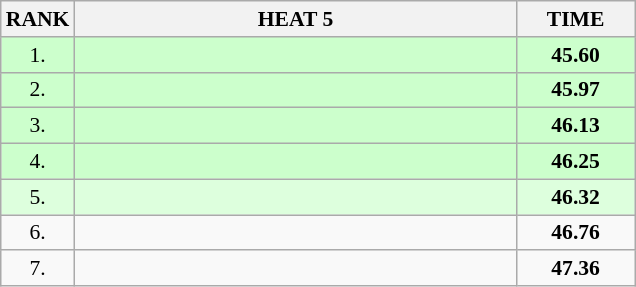<table class="wikitable" style="border-collapse: collapse; font-size: 90%;">
<tr>
<th>RANK</th>
<th style="width: 20em">HEAT 5</th>
<th style="width: 5em">TIME</th>
</tr>
<tr style="background:#ccffcc;">
<td align="center">1.</td>
<td></td>
<td align="center"><strong>45.60</strong></td>
</tr>
<tr style="background:#ccffcc;">
<td align="center">2.</td>
<td></td>
<td align="center"><strong>45.97</strong></td>
</tr>
<tr style="background:#ccffcc;">
<td align="center">3.</td>
<td></td>
<td align="center"><strong>46.13</strong></td>
</tr>
<tr style="background:#ccffcc;">
<td align="center">4.</td>
<td></td>
<td align="center"><strong>46.25</strong></td>
</tr>
<tr style="background:#ddffdd;">
<td align="center">5.</td>
<td></td>
<td align="center"><strong>46.32</strong></td>
</tr>
<tr>
<td align="center">6.</td>
<td></td>
<td align="center"><strong>46.76</strong></td>
</tr>
<tr>
<td align="center">7.</td>
<td></td>
<td align="center"><strong>47.36</strong></td>
</tr>
</table>
